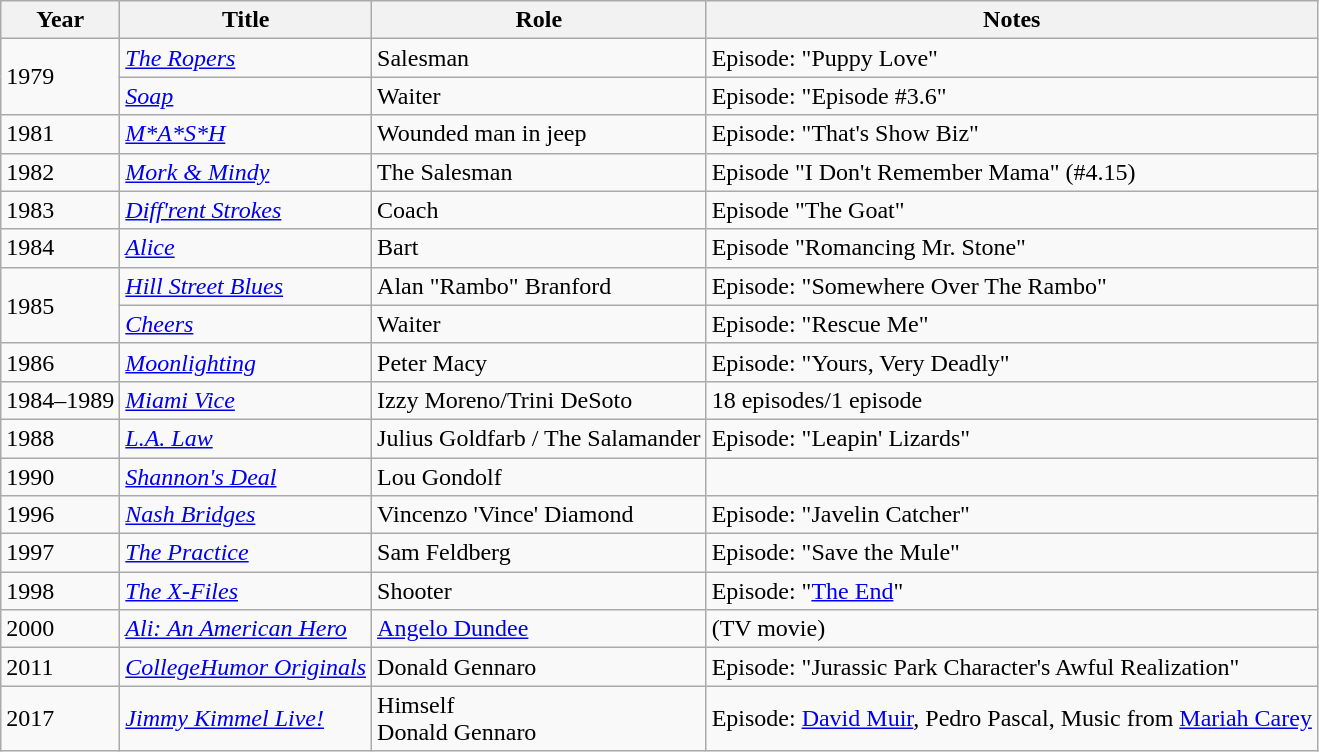<table class="wikitable">
<tr>
<th>Year</th>
<th>Title</th>
<th>Role</th>
<th>Notes</th>
</tr>
<tr>
<td rowspan="2">1979</td>
<td><em><a href='#'>The Ropers</a></em></td>
<td>Salesman</td>
<td>Episode: "Puppy Love"</td>
</tr>
<tr>
<td><em><a href='#'>Soap</a></em></td>
<td>Waiter</td>
<td>Episode: "Episode #3.6"</td>
</tr>
<tr>
<td>1981</td>
<td><em><a href='#'>M*A*S*H</a></em></td>
<td>Wounded man in jeep</td>
<td>Episode: "That's Show Biz"</td>
</tr>
<tr>
<td>1982</td>
<td><em><a href='#'>Mork & Mindy</a></em></td>
<td>The Salesman</td>
<td>Episode "I Don't Remember Mama" (#4.15)</td>
</tr>
<tr>
<td>1983</td>
<td><em><a href='#'>Diff'rent Strokes</a></em></td>
<td>Coach</td>
<td>Episode "The Goat"</td>
</tr>
<tr>
<td>1984</td>
<td><em><a href='#'>Alice</a></em></td>
<td>Bart</td>
<td>Episode "Romancing Mr. Stone"</td>
</tr>
<tr>
<td rowspan="2">1985</td>
<td><em><a href='#'>Hill Street Blues</a></em></td>
<td>Alan "Rambo" Branford</td>
<td>Episode: "Somewhere Over The Rambo"</td>
</tr>
<tr>
<td><em><a href='#'>Cheers</a></em></td>
<td>Waiter</td>
<td>Episode: "Rescue Me"</td>
</tr>
<tr>
<td>1986</td>
<td><em><a href='#'>Moonlighting</a></em></td>
<td>Peter Macy</td>
<td>Episode: "Yours, Very Deadly"</td>
</tr>
<tr>
<td>1984–1989</td>
<td><em><a href='#'>Miami Vice</a></em></td>
<td>Izzy Moreno/Trini DeSoto</td>
<td>18 episodes/1 episode</td>
</tr>
<tr>
<td>1988</td>
<td><em><a href='#'>L.A. Law</a></em></td>
<td>Julius Goldfarb / The Salamander</td>
<td>Episode: "Leapin' Lizards"</td>
</tr>
<tr>
<td>1990</td>
<td><em><a href='#'>Shannon's Deal</a></em></td>
<td>Lou Gondolf</td>
<td></td>
</tr>
<tr>
<td>1996</td>
<td><em><a href='#'>Nash Bridges</a></em></td>
<td>Vincenzo 'Vince' Diamond</td>
<td>Episode: "Javelin Catcher"</td>
</tr>
<tr>
<td>1997</td>
<td><em><a href='#'>The Practice</a></em></td>
<td>Sam Feldberg</td>
<td>Episode: "Save the Mule"</td>
</tr>
<tr>
<td>1998</td>
<td><em><a href='#'>The X-Files</a></em></td>
<td>Shooter</td>
<td>Episode: "<a href='#'>The End</a>"</td>
</tr>
<tr>
<td>2000</td>
<td><em><a href='#'>Ali: An American Hero</a></em></td>
<td><a href='#'>Angelo Dundee</a></td>
<td>(TV movie)</td>
</tr>
<tr>
<td>2011</td>
<td><em><a href='#'>CollegeHumor Originals</a></em></td>
<td>Donald Gennaro</td>
<td>Episode: "Jurassic Park Character's Awful Realization"</td>
</tr>
<tr>
<td>2017</td>
<td><em><a href='#'>Jimmy Kimmel Live!</a></em></td>
<td>Himself<br>Donald Gennaro</td>
<td>Episode: <a href='#'>David Muir</a>, Pedro Pascal, Music from <a href='#'>Mariah Carey</a></td>
</tr>
</table>
